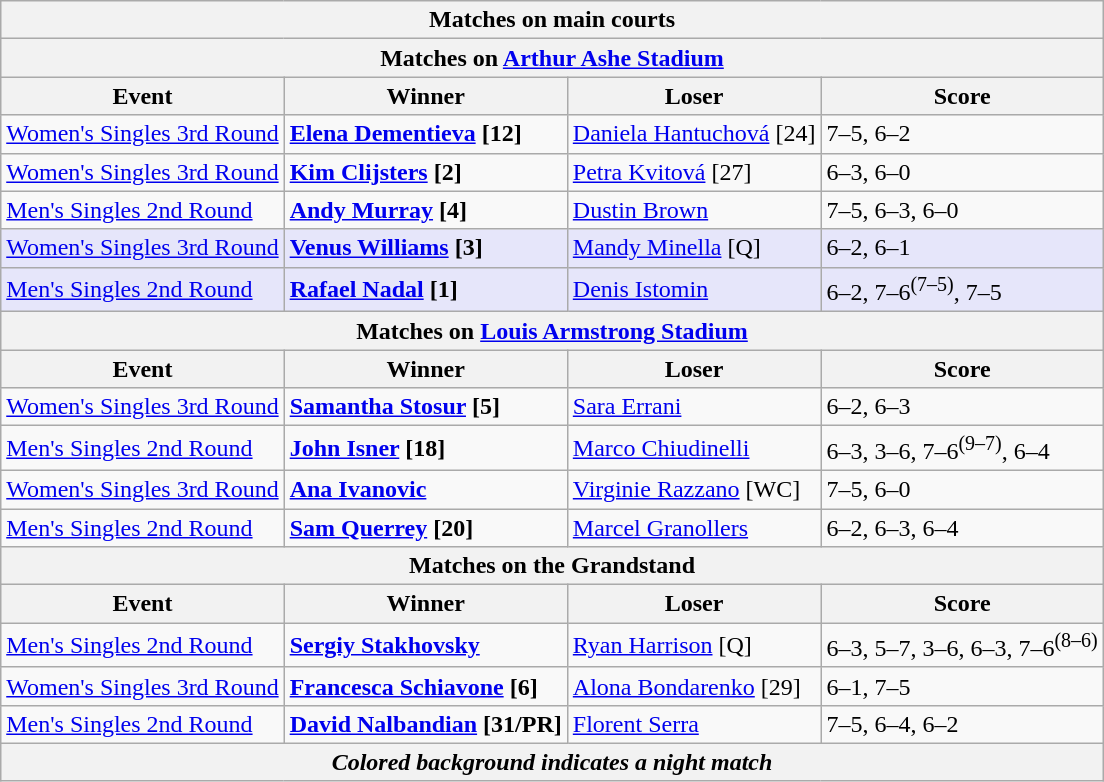<table class="wikitable collapsible uncollapsed" style=margin:auto>
<tr>
<th colspan=4 style=white-space:nowrap>Matches on main courts</th>
</tr>
<tr>
<th colspan=4>Matches on <a href='#'>Arthur Ashe Stadium</a></th>
</tr>
<tr>
<th>Event</th>
<th>Winner</th>
<th>Loser</th>
<th>Score</th>
</tr>
<tr>
<td><a href='#'>Women's Singles 3rd Round</a></td>
<td> <strong><a href='#'>Elena Dementieva</a> [12]</strong></td>
<td> <a href='#'>Daniela Hantuchová</a> [24]</td>
<td>7–5, 6–2</td>
</tr>
<tr>
<td><a href='#'>Women's Singles 3rd Round</a></td>
<td> <strong><a href='#'>Kim Clijsters</a> [2]</strong></td>
<td> <a href='#'>Petra Kvitová</a> [27]</td>
<td>6–3, 6–0</td>
</tr>
<tr>
<td><a href='#'>Men's Singles 2nd Round</a></td>
<td> <strong><a href='#'>Andy Murray</a> [4]</strong></td>
<td> <a href='#'>Dustin Brown</a></td>
<td>7–5, 6–3, 6–0</td>
</tr>
<tr bgcolor=lavender>
<td><a href='#'>Women's Singles 3rd Round</a></td>
<td> <strong><a href='#'>Venus Williams</a> [3]</strong></td>
<td> <a href='#'>Mandy Minella</a> [Q]</td>
<td>6–2, 6–1</td>
</tr>
<tr bgcolor=lavender>
<td><a href='#'>Men's Singles 2nd Round</a></td>
<td> <strong><a href='#'>Rafael Nadal</a> [1]</strong></td>
<td> <a href='#'>Denis Istomin</a></td>
<td>6–2, 7–6<sup>(7–5)</sup>, 7–5</td>
</tr>
<tr>
<th colspan=4>Matches on <a href='#'>Louis Armstrong Stadium</a></th>
</tr>
<tr>
<th>Event</th>
<th>Winner</th>
<th>Loser</th>
<th>Score</th>
</tr>
<tr>
<td><a href='#'>Women's Singles 3rd Round</a></td>
<td> <strong><a href='#'>Samantha Stosur</a> [5]</strong></td>
<td> <a href='#'>Sara Errani</a></td>
<td>6–2, 6–3</td>
</tr>
<tr>
<td><a href='#'>Men's Singles 2nd Round</a></td>
<td> <strong><a href='#'>John Isner</a> [18]</strong></td>
<td> <a href='#'>Marco Chiudinelli</a></td>
<td>6–3, 3–6, 7–6<sup>(9–7)</sup>, 6–4</td>
</tr>
<tr>
<td><a href='#'>Women's Singles 3rd Round</a></td>
<td> <strong><a href='#'>Ana Ivanovic</a></strong></td>
<td> <a href='#'>Virginie Razzano</a> [WC]</td>
<td>7–5, 6–0</td>
</tr>
<tr>
<td><a href='#'>Men's Singles 2nd Round</a></td>
<td> <strong><a href='#'>Sam Querrey</a> [20]</strong></td>
<td> <a href='#'>Marcel Granollers</a></td>
<td>6–2, 6–3, 6–4</td>
</tr>
<tr>
<th colspan=4><strong>Matches on the Grandstand</strong></th>
</tr>
<tr>
<th>Event</th>
<th>Winner</th>
<th>Loser</th>
<th>Score</th>
</tr>
<tr>
<td><a href='#'>Men's Singles 2nd Round</a></td>
<td> <strong><a href='#'>Sergiy Stakhovsky</a> </strong></td>
<td> <a href='#'>Ryan Harrison</a> [Q]</td>
<td>6–3, 5–7, 3–6, 6–3, 7–6<sup>(8–6)</sup></td>
</tr>
<tr>
<td><a href='#'>Women's Singles 3rd Round</a></td>
<td> <strong><a href='#'>Francesca Schiavone</a> [6]</strong></td>
<td> <a href='#'>Alona Bondarenko</a> [29]</td>
<td>6–1, 7–5</td>
</tr>
<tr>
<td><a href='#'>Men's Singles 2nd Round</a></td>
<td> <strong><a href='#'>David Nalbandian</a> [31/PR]</strong></td>
<td> <a href='#'>Florent Serra</a></td>
<td>7–5, 6–4, 6–2</td>
</tr>
<tr>
<th colspan=4><em>Colored background indicates a night match</em></th>
</tr>
</table>
